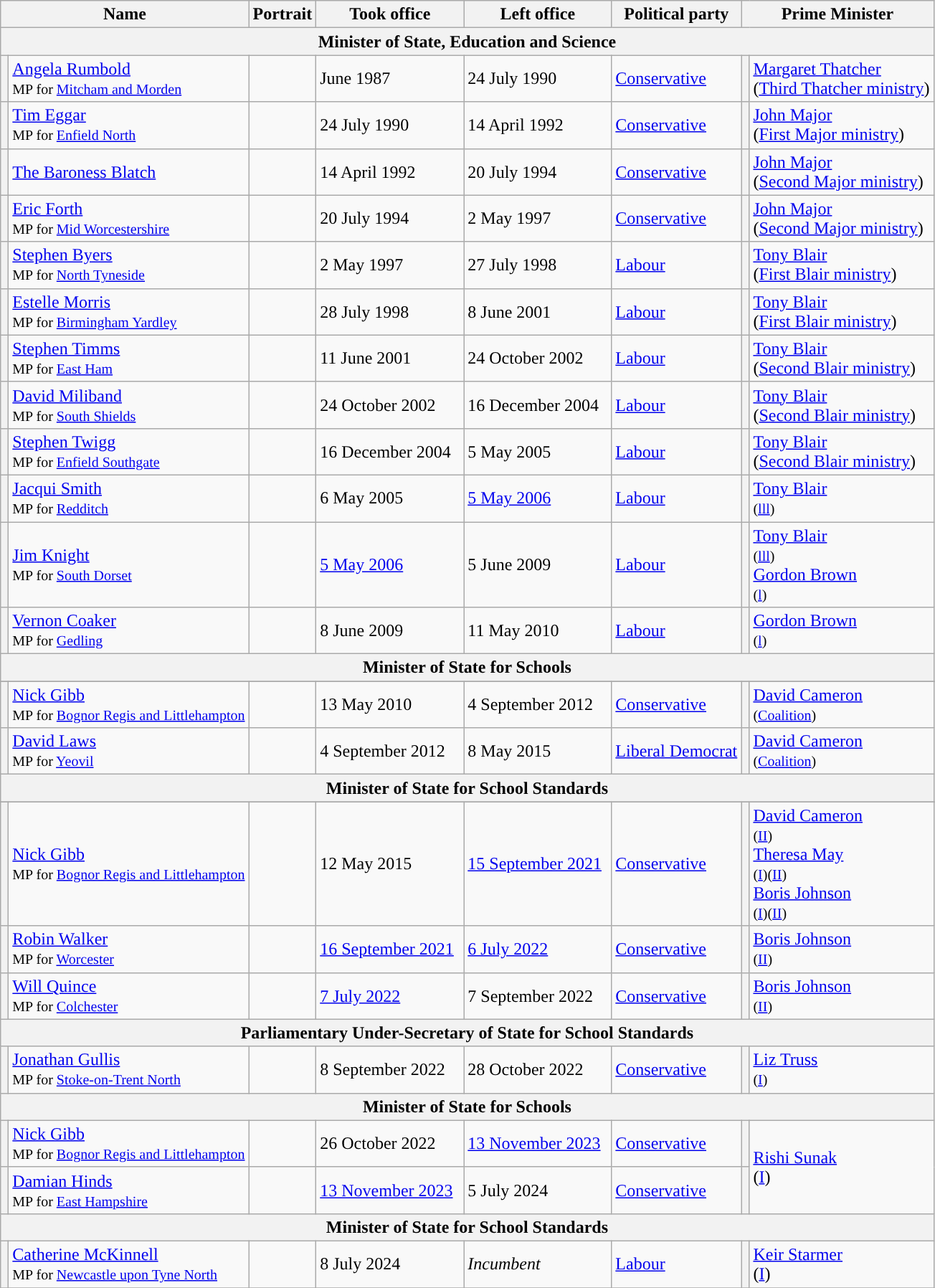<table class="wikitable">
<tr>
<th colspan="2">Name</th>
<th>Portrait</th>
<th width="130">Took office</th>
<th width="130">Left office</th>
<th>Political party</th>
<th colspan="2">Prime Minister</th>
</tr>
<tr>
<th colspan="8">Minister of State, Education and Science</th>
</tr>
<tr>
<th style="background-color: "></th>
<td><a href='#'>Angela Rumbold</a><br><small>MP for <a href='#'>Mitcham and Morden</a></small></td>
<td></td>
<td>June 1987</td>
<td>24 July 1990</td>
<td><a href='#'>Conservative</a></td>
<th style="background-color: "></th>
<td><a href='#'>Margaret Thatcher</a><br>(<a href='#'>Third Thatcher ministry</a>)</td>
</tr>
<tr>
<th style="background-color: "></th>
<td><a href='#'>Tim Eggar</a><br><small>MP for <a href='#'>Enfield North</a></small></td>
<td></td>
<td>24 July 1990</td>
<td>14 April 1992</td>
<td><a href='#'>Conservative</a></td>
<th style="background-color: "></th>
<td><a href='#'>John Major</a><br>(<a href='#'>First Major ministry</a>)</td>
</tr>
<tr>
<th style="background-color: "></th>
<td><a href='#'>The Baroness Blatch</a></td>
<td></td>
<td>14 April 1992</td>
<td>20 July 1994</td>
<td><a href='#'>Conservative</a></td>
<th style="background-color: "></th>
<td><a href='#'>John Major</a><br>(<a href='#'>Second Major ministry</a>)</td>
</tr>
<tr>
<th style="background-color: "></th>
<td><a href='#'>Eric Forth</a><br><small>MP for <a href='#'>Mid Worcestershire</a></small></td>
<td></td>
<td>20 July 1994</td>
<td>2 May 1997</td>
<td><a href='#'>Conservative</a></td>
<th style="background-color: "></th>
<td><a href='#'>John Major</a><br>(<a href='#'>Second Major ministry</a>)</td>
</tr>
<tr>
<th style="background-color: "></th>
<td><a href='#'>Stephen Byers</a><br><small>MP for <a href='#'>North Tyneside</a></small></td>
<td></td>
<td>2 May 1997</td>
<td>27 July 1998</td>
<td><a href='#'>Labour</a></td>
<th style="background-color: "></th>
<td><a href='#'>Tony Blair</a><br>(<a href='#'>First Blair ministry</a>)</td>
</tr>
<tr>
<th style="background-color: "></th>
<td><a href='#'>Estelle Morris</a><br><small>MP for <a href='#'>Birmingham Yardley</a></small></td>
<td></td>
<td>28 July 1998</td>
<td>8 June 2001</td>
<td><a href='#'>Labour</a></td>
<th style="background-color: "></th>
<td><a href='#'>Tony Blair</a><br>(<a href='#'>First Blair ministry</a>)</td>
</tr>
<tr>
<th style="background-color: "></th>
<td><a href='#'>Stephen Timms</a><br><small>MP for <a href='#'>East Ham</a></small></td>
<td></td>
<td>11 June 2001</td>
<td>24 October 2002</td>
<td><a href='#'>Labour</a></td>
<th style="background-color: "></th>
<td><a href='#'>Tony Blair</a><br>(<a href='#'>Second Blair ministry</a>)</td>
</tr>
<tr>
<th style="background-color: "></th>
<td><a href='#'>David Miliband</a><br><small>MP for <a href='#'>South Shields</a></small></td>
<td></td>
<td>24 October 2002</td>
<td>16 December 2004</td>
<td><a href='#'>Labour</a></td>
<th style="background-color: "></th>
<td><a href='#'>Tony Blair</a><br>(<a href='#'>Second Blair ministry</a>)</td>
</tr>
<tr>
<th style="background-color: "></th>
<td><a href='#'>Stephen Twigg</a><br><small>MP for <a href='#'>Enfield Southgate</a></small></td>
<td></td>
<td>16 December 2004</td>
<td>5 May 2005</td>
<td><a href='#'>Labour</a></td>
<th style="background-color: "></th>
<td><a href='#'>Tony Blair</a><br>(<a href='#'>Second Blair ministry</a>)</td>
</tr>
<tr>
<th style="background-color: "></th>
<td><a href='#'>Jacqui Smith</a><br><small>MP for <a href='#'>Redditch</a></small></td>
<td></td>
<td>6 May 2005</td>
<td><a href='#'>5 May 2006</a></td>
<td><a href='#'>Labour</a></td>
<th style="background-color: "></th>
<td><a href='#'>Tony Blair</a><br><small>(<a href='#'>lll</a>)</small></td>
</tr>
<tr>
<th style="background-color: "></th>
<td><a href='#'>Jim Knight</a><br><small>MP for <a href='#'>South Dorset</a></small></td>
<td></td>
<td><a href='#'>5 May 2006</a></td>
<td>5 June 2009</td>
<td><a href='#'>Labour</a></td>
<th style="background-color: "></th>
<td><a href='#'>Tony Blair</a><br><small>(<a href='#'>lll</a>)</small><br><a href='#'>Gordon Brown</a><br><small>(<a href='#'>l</a>)</small></td>
</tr>
<tr>
<th style="background-color: "></th>
<td><a href='#'>Vernon Coaker</a><br><small>MP for <a href='#'>Gedling</a></small></td>
<td></td>
<td>8 June 2009</td>
<td>11 May 2010</td>
<td><a href='#'>Labour</a></td>
<th style="background-color: "></th>
<td><a href='#'>Gordon Brown</a><br><small>(<a href='#'>l</a>)</small></td>
</tr>
<tr>
<th colspan="8">Minister of State for Schools</th>
</tr>
<tr>
</tr>
<tr>
<th style="background-color: "></th>
<td><a href='#'>Nick Gibb</a><br><small>MP for <a href='#'>Bognor Regis and Littlehampton</a></small></td>
<td></td>
<td>13 May 2010</td>
<td>4 September 2012</td>
<td><a href='#'>Conservative</a></td>
<th style="background-color: "></th>
<td><a href='#'>David Cameron</a><br><small>(<a href='#'>Coalition</a>)</small></td>
</tr>
<tr>
<th style="background-color: "></th>
<td><a href='#'>David Laws</a><br><small>MP for <a href='#'>Yeovil</a></small></td>
<td></td>
<td>4 September 2012</td>
<td>8 May 2015</td>
<td><a href='#'>Liberal Democrat</a></td>
<th style="background-color: "></th>
<td><a href='#'>David Cameron</a><br><small>(<a href='#'>Coalition</a>)</small></td>
</tr>
<tr>
<th colspan="8">Minister of State for School Standards</th>
</tr>
<tr>
</tr>
<tr>
<th style="background-color: "></th>
<td><a href='#'>Nick Gibb</a><br><small>MP for <a href='#'>Bognor Regis and Littlehampton</a></small></td>
<td></td>
<td>12 May 2015</td>
<td><a href='#'>15 September 2021</a></td>
<td><a href='#'>Conservative</a></td>
<th style="background-color: "></th>
<td><a href='#'>David Cameron</a><br><small>(<a href='#'>II</a>)</small><br><a href='#'>Theresa May</a><br><small>(<a href='#'>I</a>)(<a href='#'>II</a>)</small><br><a href='#'>Boris Johnson</a><br><small>(<a href='#'>I</a>)(<a href='#'>II</a>)</small></td>
</tr>
<tr>
<th style="background-color: "></th>
<td><a href='#'>Robin Walker</a><br><small>MP for <a href='#'>Worcester</a></small></td>
<td></td>
<td><a href='#'>16 September 2021</a></td>
<td><a href='#'>6 July 2022</a></td>
<td><a href='#'>Conservative</a></td>
<th style="background-color: "></th>
<td><a href='#'>Boris Johnson</a><br><small>(<a href='#'>II</a>)</small></td>
</tr>
<tr>
<th style="background-color: "></th>
<td><a href='#'>Will Quince</a><br><small>MP for <a href='#'>Colchester</a></small></td>
<td></td>
<td><a href='#'>7 July 2022</a></td>
<td>7 September 2022</td>
<td><a href='#'>Conservative</a></td>
<th style="background-color: "></th>
<td><a href='#'>Boris Johnson</a><br><small>(<a href='#'>II</a>)</small></td>
</tr>
<tr>
<th colspan="8">Parliamentary Under-Secretary of State for School Standards</th>
</tr>
<tr>
<th style="background-color: "></th>
<td><a href='#'>Jonathan Gullis</a><br><small>MP for <a href='#'>Stoke-on-Trent North</a></small></td>
<td></td>
<td>8 September 2022</td>
<td>28 October 2022</td>
<td><a href='#'>Conservative</a></td>
<th style="background-color: "></th>
<td><a href='#'>Liz Truss</a><br><small>(<a href='#'>I</a>)</small></td>
</tr>
<tr>
<th colspan="8">Minister of State for Schools</th>
</tr>
<tr>
<th style="background-color: "></th>
<td><a href='#'>Nick Gibb</a><br><small>MP for <a href='#'>Bognor Regis and Littlehampton</a></small></td>
<td></td>
<td>26 October 2022</td>
<td><a href='#'>13 November 2023</a></td>
<td><a href='#'>Conservative</a></td>
<th style="background-color: "></th>
<td rowspan=2><a href='#'>Rishi Sunak</a><br>(<a href='#'>I</a>)</td>
</tr>
<tr>
<th style="background-color: "></th>
<td><a href='#'>Damian Hinds</a><br><small>MP for <a href='#'>East Hampshire</a></small></td>
<td></td>
<td><a href='#'>13 November 2023</a></td>
<td>5 July 2024</td>
<td><a href='#'>Conservative</a></td>
<th style="background-color: "></th>
</tr>
<tr>
<th colspan="8">Minister of State for School Standards</th>
</tr>
<tr>
<th style="background-color: "></th>
<td><a href='#'>Catherine McKinnell</a><br><small>MP for <a href='#'>Newcastle upon Tyne North</a></small></td>
<td></td>
<td>8 July 2024</td>
<td><em>Incumbent</em></td>
<td><a href='#'>Labour</a></td>
<th style="background-color: "></th>
<td><a href='#'>Keir Starmer</a><br>(<a href='#'>I</a>)</td>
</tr>
<tr>
</tr>
</table>
